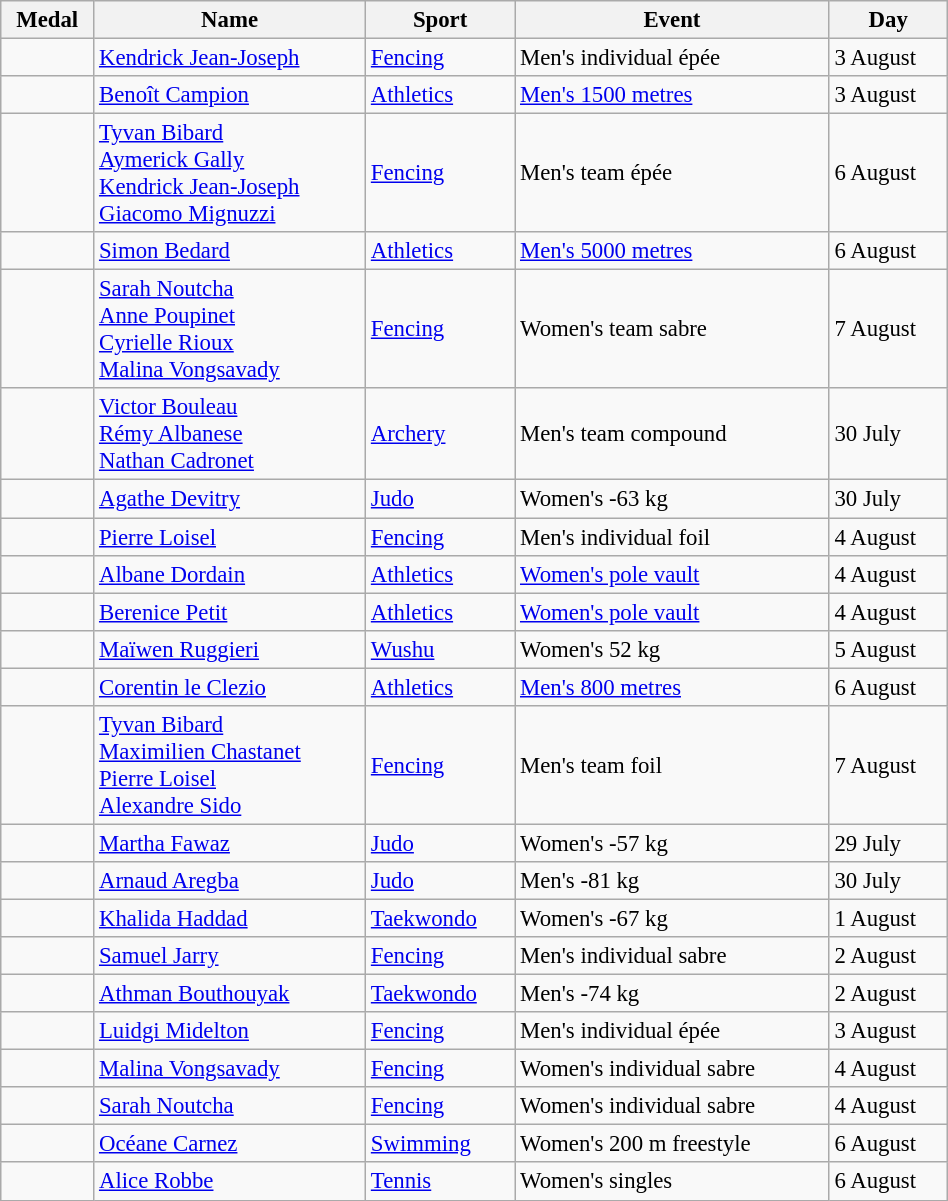<table class="wikitable sortable" style="font-size: 95%; width:50%">
<tr>
<th>Medal</th>
<th>Name</th>
<th>Sport</th>
<th>Event</th>
<th>Day</th>
</tr>
<tr>
<td></td>
<td><a href='#'>Kendrick Jean-Joseph</a></td>
<td><a href='#'>Fencing</a></td>
<td>Men's individual épée</td>
<td>3 August</td>
</tr>
<tr>
<td></td>
<td><a href='#'>Benoît Campion</a></td>
<td><a href='#'>Athletics</a></td>
<td><a href='#'>Men's 1500 metres</a></td>
<td>3 August</td>
</tr>
<tr>
<td></td>
<td><a href='#'>Tyvan Bibard</a><br><a href='#'>Aymerick Gally</a><br><a href='#'>Kendrick Jean-Joseph</a><br><a href='#'>Giacomo Mignuzzi</a></td>
<td><a href='#'>Fencing</a></td>
<td>Men's team épée</td>
<td>6 August</td>
</tr>
<tr>
<td></td>
<td><a href='#'>Simon Bedard</a></td>
<td><a href='#'>Athletics</a></td>
<td><a href='#'>Men's 5000 metres</a></td>
<td>6 August</td>
</tr>
<tr>
<td></td>
<td><a href='#'>Sarah Noutcha</a><br><a href='#'>Anne Poupinet</a><br><a href='#'>Cyrielle Rioux</a><br><a href='#'>Malina Vongsavady</a></td>
<td><a href='#'>Fencing</a></td>
<td>Women's team sabre</td>
<td>7 August</td>
</tr>
<tr>
<td></td>
<td><a href='#'>Victor Bouleau</a><br><a href='#'>Rémy Albanese</a><br><a href='#'>Nathan Cadronet</a></td>
<td><a href='#'>Archery</a></td>
<td>Men's team compound</td>
<td>30 July</td>
</tr>
<tr>
<td></td>
<td><a href='#'>Agathe Devitry</a></td>
<td><a href='#'>Judo</a></td>
<td>Women's -63 kg</td>
<td>30 July</td>
</tr>
<tr>
<td></td>
<td><a href='#'>Pierre Loisel</a></td>
<td><a href='#'>Fencing</a></td>
<td>Men's individual foil</td>
<td>4 August</td>
</tr>
<tr>
<td></td>
<td><a href='#'>Albane Dordain</a></td>
<td><a href='#'>Athletics</a></td>
<td><a href='#'>Women's pole vault</a></td>
<td>4 August</td>
</tr>
<tr>
<td></td>
<td><a href='#'>Berenice Petit</a></td>
<td><a href='#'>Athletics</a></td>
<td><a href='#'>Women's pole vault</a></td>
<td>4 August</td>
</tr>
<tr>
<td></td>
<td><a href='#'>Maïwen Ruggieri</a></td>
<td><a href='#'>Wushu</a></td>
<td>Women's 52 kg</td>
<td>5 August</td>
</tr>
<tr>
<td></td>
<td><a href='#'>Corentin le Clezio</a></td>
<td><a href='#'>Athletics</a></td>
<td><a href='#'>Men's 800 metres</a></td>
<td>6 August</td>
</tr>
<tr>
<td></td>
<td><a href='#'>Tyvan Bibard</a><br><a href='#'>Maximilien Chastanet</a><br><a href='#'>Pierre Loisel</a><br><a href='#'>Alexandre Sido</a></td>
<td><a href='#'>Fencing</a></td>
<td>Men's team foil</td>
<td>7 August</td>
</tr>
<tr>
<td></td>
<td><a href='#'>Martha Fawaz</a></td>
<td><a href='#'>Judo</a></td>
<td>Women's -57 kg</td>
<td>29 July</td>
</tr>
<tr>
<td></td>
<td><a href='#'>Arnaud Aregba</a></td>
<td><a href='#'>Judo</a></td>
<td>Men's -81 kg</td>
<td>30 July</td>
</tr>
<tr>
<td></td>
<td><a href='#'>Khalida Haddad</a></td>
<td><a href='#'>Taekwondo</a></td>
<td>Women's -67 kg</td>
<td>1 August</td>
</tr>
<tr>
<td></td>
<td><a href='#'>Samuel Jarry</a></td>
<td><a href='#'>Fencing</a></td>
<td>Men's individual sabre</td>
<td>2 August</td>
</tr>
<tr>
<td></td>
<td><a href='#'>Athman Bouthouyak</a></td>
<td><a href='#'>Taekwondo</a></td>
<td>Men's -74 kg</td>
<td>2 August</td>
</tr>
<tr>
<td></td>
<td><a href='#'>Luidgi Midelton</a></td>
<td><a href='#'>Fencing</a></td>
<td>Men's individual épée</td>
<td>3 August</td>
</tr>
<tr>
<td></td>
<td><a href='#'>Malina Vongsavady</a></td>
<td><a href='#'>Fencing</a></td>
<td>Women's individual sabre</td>
<td>4 August</td>
</tr>
<tr>
<td></td>
<td><a href='#'>Sarah Noutcha</a></td>
<td><a href='#'>Fencing</a></td>
<td>Women's individual sabre</td>
<td>4 August</td>
</tr>
<tr>
<td></td>
<td><a href='#'>Océane Carnez</a></td>
<td><a href='#'>Swimming</a></td>
<td>Women's 200 m freestyle</td>
<td>6 August</td>
</tr>
<tr>
<td></td>
<td><a href='#'>Alice Robbe</a></td>
<td><a href='#'>Tennis</a></td>
<td>Women's singles</td>
<td>6 August</td>
</tr>
</table>
